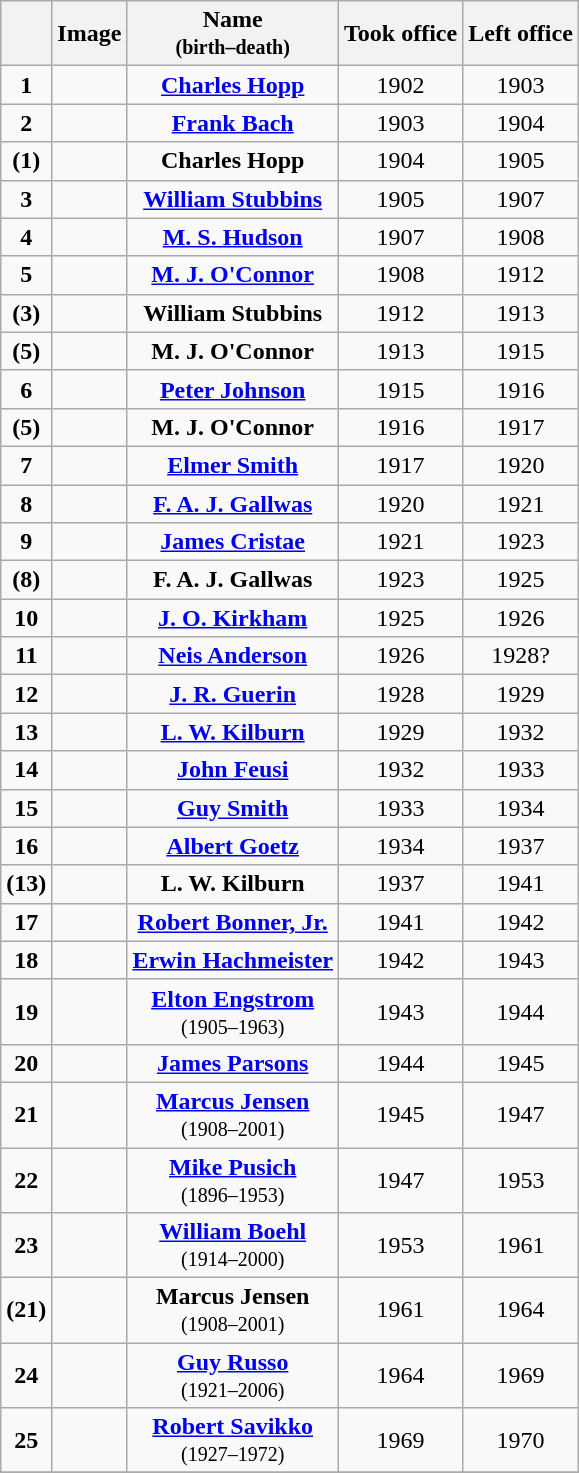<table class="wikitable" style="text-align:center">
<tr>
<th></th>
<th>Image</th>
<th>Name<br><small>(birth–death)</small></th>
<th>Took office</th>
<th>Left office</th>
</tr>
<tr>
<td><strong>1</strong></td>
<td></td>
<td><strong><a href='#'>Charles Hopp</a></strong></td>
<td>1902</td>
<td>1903</td>
</tr>
<tr>
<td><strong>2</strong></td>
<td></td>
<td><strong><a href='#'>Frank Bach</a></strong></td>
<td>1903</td>
<td>1904</td>
</tr>
<tr>
<td><strong>(1)</strong></td>
<td></td>
<td><strong>Charles Hopp</strong></td>
<td>1904</td>
<td>1905</td>
</tr>
<tr>
<td><strong>3</strong></td>
<td></td>
<td><strong><a href='#'>William Stubbins</a></strong></td>
<td>1905</td>
<td>1907</td>
</tr>
<tr>
<td><strong>4</strong></td>
<td></td>
<td><strong><a href='#'>M. S. Hudson</a></strong></td>
<td>1907</td>
<td>1908</td>
</tr>
<tr>
<td><strong>5</strong></td>
<td></td>
<td><strong><a href='#'>M. J. O'Connor</a></strong></td>
<td>1908</td>
<td>1912</td>
</tr>
<tr>
<td><strong>(3)</strong></td>
<td></td>
<td><strong>William Stubbins</strong></td>
<td>1912</td>
<td>1913</td>
</tr>
<tr>
<td><strong>(5)</strong></td>
<td></td>
<td><strong>M. J. O'Connor</strong></td>
<td>1913</td>
<td>1915</td>
</tr>
<tr>
<td><strong>6</strong></td>
<td></td>
<td><strong><a href='#'>Peter Johnson</a></strong></td>
<td>1915</td>
<td>1916</td>
</tr>
<tr>
<td><strong>(5)</strong></td>
<td></td>
<td><strong>M. J. O'Connor</strong></td>
<td>1916</td>
<td>1917</td>
</tr>
<tr>
<td><strong>7</strong></td>
<td></td>
<td><strong><a href='#'>Elmer Smith</a></strong></td>
<td>1917</td>
<td>1920</td>
</tr>
<tr>
<td><strong>8</strong></td>
<td></td>
<td><strong><a href='#'>F. A. J. Gallwas</a></strong></td>
<td>1920</td>
<td>1921</td>
</tr>
<tr>
<td><strong>9</strong></td>
<td></td>
<td><strong><a href='#'>James Cristae</a></strong></td>
<td>1921</td>
<td>1923</td>
</tr>
<tr>
<td><strong>(8)</strong></td>
<td></td>
<td><strong>F. A. J. Gallwas</strong></td>
<td>1923</td>
<td>1925</td>
</tr>
<tr>
<td><strong>10</strong></td>
<td></td>
<td><strong><a href='#'>J. O. Kirkham</a></strong></td>
<td>1925</td>
<td>1926</td>
</tr>
<tr>
<td><strong>11</strong></td>
<td></td>
<td><strong><a href='#'>Neis Anderson</a></strong></td>
<td>1926</td>
<td>1928?</td>
</tr>
<tr>
<td><strong>12</strong></td>
<td></td>
<td><strong><a href='#'>J. R. Guerin</a></strong></td>
<td>1928</td>
<td>1929</td>
</tr>
<tr>
<td><strong>13</strong></td>
<td></td>
<td><strong><a href='#'>L. W. Kilburn</a></strong></td>
<td>1929</td>
<td>1932</td>
</tr>
<tr>
<td><strong>14</strong></td>
<td></td>
<td><strong><a href='#'>John Feusi</a></strong></td>
<td>1932</td>
<td>1933</td>
</tr>
<tr>
<td><strong>15</strong></td>
<td></td>
<td><strong><a href='#'>Guy Smith</a></strong></td>
<td>1933</td>
<td>1934</td>
</tr>
<tr>
<td><strong>16</strong></td>
<td></td>
<td><strong><a href='#'>Albert Goetz</a></strong></td>
<td>1934</td>
<td>1937</td>
</tr>
<tr>
<td><strong>(13)</strong></td>
<td></td>
<td><strong>L. W. Kilburn</strong></td>
<td>1937</td>
<td>1941</td>
</tr>
<tr>
<td><strong>17</strong></td>
<td></td>
<td><strong><a href='#'>Robert Bonner, Jr.</a></strong></td>
<td>1941</td>
<td>1942</td>
</tr>
<tr>
<td><strong>18</strong></td>
<td></td>
<td><strong><a href='#'>Erwin Hachmeister</a></strong></td>
<td>1942</td>
<td>1943</td>
</tr>
<tr>
<td><strong>19</strong></td>
<td></td>
<td><strong><a href='#'>Elton Engstrom</a></strong><br><small>(1905–1963)</small></td>
<td>1943</td>
<td>1944</td>
</tr>
<tr>
<td><strong>20</strong></td>
<td></td>
<td><strong><a href='#'>James Parsons</a></strong></td>
<td>1944</td>
<td>1945</td>
</tr>
<tr>
<td><strong>21</strong></td>
<td></td>
<td><strong><a href='#'>Marcus Jensen</a></strong><br><small>(1908–2001)</small></td>
<td>1945</td>
<td>1947</td>
</tr>
<tr>
<td><strong>22</strong></td>
<td></td>
<td><strong><a href='#'>Mike Pusich</a></strong><br><small>(1896–1953)</small></td>
<td>1947</td>
<td>1953</td>
</tr>
<tr>
<td><strong>23</strong></td>
<td></td>
<td><strong><a href='#'>William Boehl</a></strong><br><small>(1914–2000)</small></td>
<td>1953</td>
<td>1961</td>
</tr>
<tr>
<td><strong>(21)</strong></td>
<td></td>
<td><strong>Marcus Jensen</strong><br><small>(1908–2001)</small></td>
<td>1961</td>
<td>1964</td>
</tr>
<tr>
<td><strong>24</strong></td>
<td></td>
<td><strong><a href='#'>Guy Russo</a></strong><br><small>(1921–2006)</small></td>
<td>1964</td>
<td>1969</td>
</tr>
<tr>
<td><strong>25</strong></td>
<td></td>
<td><strong><a href='#'>Robert Savikko</a></strong><br><small>(1927–1972)</small></td>
<td>1969</td>
<td>1970</td>
</tr>
<tr>
</tr>
</table>
